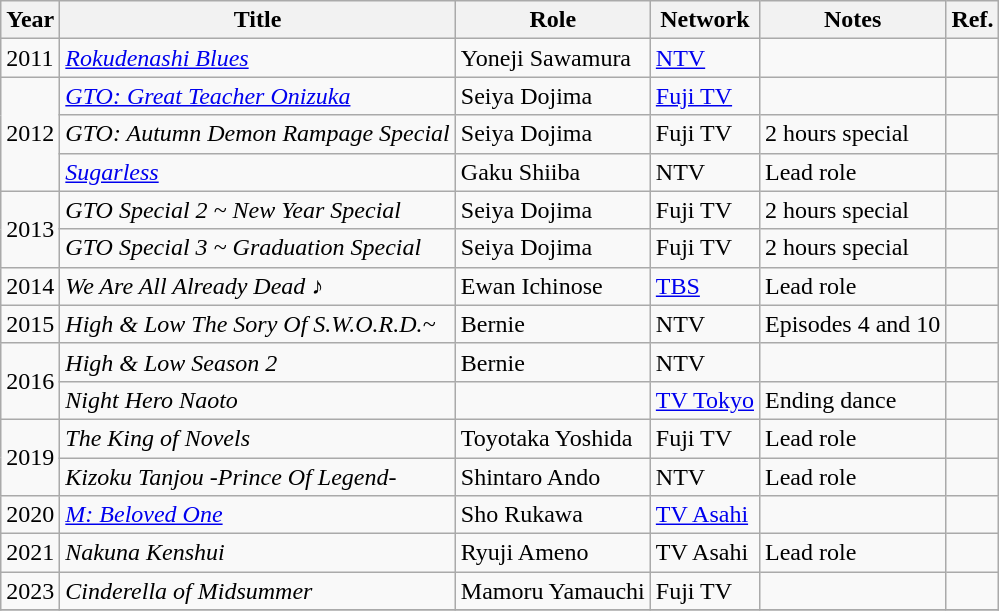<table class="wikitable">
<tr>
<th>Year</th>
<th>Title</th>
<th>Role</th>
<th>Network</th>
<th>Notes</th>
<th>Ref.</th>
</tr>
<tr>
<td>2011</td>
<td><em><a href='#'>Rokudenashi Blues</a></em></td>
<td>Yoneji Sawamura</td>
<td><a href='#'>NTV</a></td>
<td></td>
<td></td>
</tr>
<tr>
<td rowspan="3">2012</td>
<td><em><a href='#'>GTO: Great Teacher Onizuka</a></em></td>
<td>Seiya Dojima</td>
<td><a href='#'>Fuji TV</a></td>
<td></td>
<td></td>
</tr>
<tr>
<td><em>GTO: Autumn Demon Rampage Special</em></td>
<td>Seiya Dojima</td>
<td>Fuji TV</td>
<td>2 hours special</td>
<td></td>
</tr>
<tr>
<td><em><a href='#'>Sugarless</a></em></td>
<td>Gaku Shiiba</td>
<td>NTV</td>
<td>Lead role</td>
<td></td>
</tr>
<tr>
<td rowspan="2">2013</td>
<td><em>GTO Special 2 ~ New Year Special</em></td>
<td>Seiya Dojima</td>
<td>Fuji TV</td>
<td>2 hours special</td>
<td></td>
</tr>
<tr>
<td><em>GTO Special 3 ~ Graduation Special</em></td>
<td>Seiya Dojima</td>
<td>Fuji TV</td>
<td>2 hours special</td>
<td></td>
</tr>
<tr>
<td>2014</td>
<td><em>We Are All Already Dead ♪</em></td>
<td>Ewan Ichinose</td>
<td><a href='#'>TBS</a></td>
<td>Lead role</td>
<td></td>
</tr>
<tr>
<td>2015</td>
<td><em>High & Low The Sory Of S.W.O.R.D.~</em></td>
<td>Bernie</td>
<td>NTV</td>
<td>Episodes 4 and 10</td>
<td></td>
</tr>
<tr>
<td rowspan="2">2016</td>
<td><em>High & Low Season 2</em></td>
<td>Bernie</td>
<td>NTV</td>
<td></td>
<td></td>
</tr>
<tr>
<td><em>Night Hero Naoto</em></td>
<td></td>
<td><a href='#'>TV Tokyo</a></td>
<td>Ending dance</td>
<td></td>
</tr>
<tr>
<td rowspan="2">2019</td>
<td><em>The King of Novels</em></td>
<td>Toyotaka Yoshida</td>
<td>Fuji TV</td>
<td>Lead role</td>
<td></td>
</tr>
<tr>
<td><em>Kizoku Tanjou -Prince Of Legend-</em></td>
<td>Shintaro Ando</td>
<td>NTV</td>
<td>Lead role</td>
<td></td>
</tr>
<tr>
<td>2020</td>
<td><em><a href='#'>M: Beloved One</a></em></td>
<td>Sho Rukawa</td>
<td><a href='#'>TV Asahi</a></td>
<td></td>
<td></td>
</tr>
<tr>
<td>2021</td>
<td><em>Nakuna Kenshui</em></td>
<td>Ryuji Ameno</td>
<td>TV Asahi</td>
<td>Lead role</td>
<td></td>
</tr>
<tr>
<td>2023</td>
<td><em>Cinderella of Midsummer</em></td>
<td>Mamoru Yamauchi</td>
<td>Fuji TV</td>
<td></td>
<td></td>
</tr>
<tr>
</tr>
</table>
